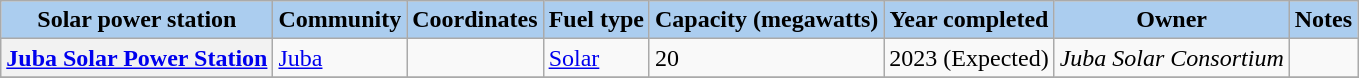<table class="wikitable sortable">
<tr>
<th style="background-color:#ABCDEF;">Solar power station</th>
<th style="background-color:#ABCDEF;">Community</th>
<th style="background-color:#ABCDEF;">Coordinates</th>
<th style="background-color:#ABCDEF;">Fuel type</th>
<th data-sort-type="number" style="background-color:#ABCDEF;">Capacity (megawatts)</th>
<th style="background-color:#ABCDEF;">Year completed</th>
<th style="background-color:#ABCDEF;">Owner</th>
<th style="background-color:#ABCDEF;">Notes</th>
</tr>
<tr>
<th><a href='#'>Juba Solar Power Station</a></th>
<td><a href='#'>Juba</a></td>
<td></td>
<td><a href='#'>Solar</a></td>
<td>20</td>
<td>2023 (Expected)</td>
<td><em>Juba Solar Consortium</em></td>
<td></td>
</tr>
<tr>
</tr>
</table>
